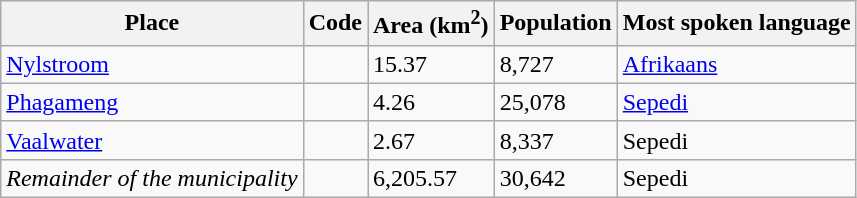<table class="wikitable sortable">
<tr>
<th>Place</th>
<th>Code</th>
<th>Area (km<sup>2</sup>)</th>
<th>Population</th>
<th>Most spoken language</th>
</tr>
<tr>
<td><a href='#'>Nylstroom</a></td>
<td></td>
<td>15.37</td>
<td>8,727</td>
<td><a href='#'>Afrikaans</a></td>
</tr>
<tr>
<td><a href='#'>Phagameng</a></td>
<td></td>
<td>4.26</td>
<td>25,078</td>
<td><a href='#'>Sepedi</a></td>
</tr>
<tr>
<td><a href='#'>Vaalwater</a></td>
<td></td>
<td>2.67</td>
<td>8,337</td>
<td>Sepedi</td>
</tr>
<tr>
<td><em>Remainder of the municipality</em></td>
<td></td>
<td>6,205.57</td>
<td>30,642</td>
<td>Sepedi</td>
</tr>
</table>
